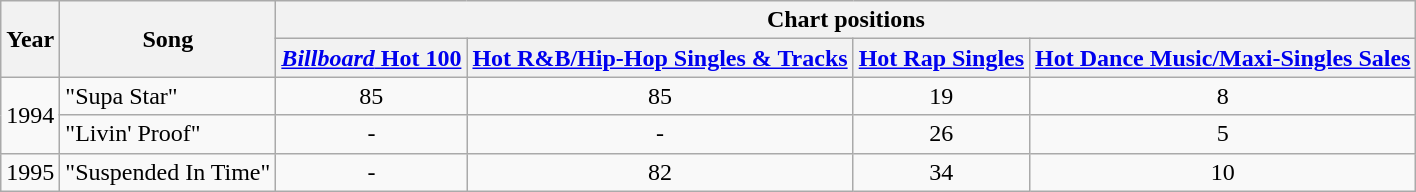<table class="wikitable">
<tr>
<th rowspan="2">Year</th>
<th rowspan="2">Song</th>
<th colspan="4">Chart positions</th>
</tr>
<tr>
<th><a href='#'><em>Billboard</em> Hot 100</a></th>
<th><a href='#'>Hot R&B/Hip-Hop Singles & Tracks</a></th>
<th><a href='#'>Hot Rap Singles</a></th>
<th><a href='#'>Hot Dance Music/Maxi-Singles Sales</a></th>
</tr>
<tr>
<td rowspan="2">1994</td>
<td>"Supa Star"</td>
<td align="center">85</td>
<td align="center">85</td>
<td align="center">19</td>
<td align="center">8</td>
</tr>
<tr>
<td>"Livin' Proof"</td>
<td align="center">-</td>
<td align="center">-</td>
<td align="center">26</td>
<td align="center">5</td>
</tr>
<tr>
<td>1995</td>
<td>"Suspended In Time"</td>
<td align="center">-</td>
<td align="center">82</td>
<td align="center">34</td>
<td align="center">10</td>
</tr>
</table>
